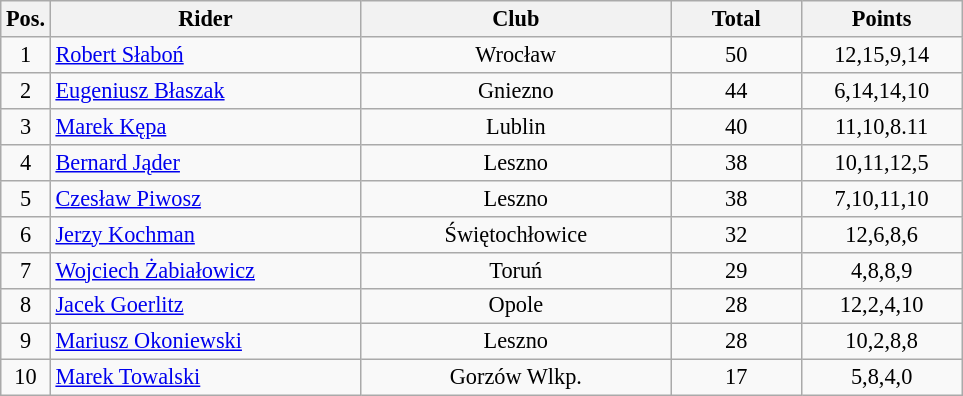<table class=wikitable style="font-size:93%;">
<tr>
<th width=25px>Pos.</th>
<th width=200px>Rider</th>
<th width=200px>Club</th>
<th width=80px>Total</th>
<th width=100px>Points</th>
</tr>
<tr align=center>
<td>1</td>
<td align=left><a href='#'>Robert Słaboń</a></td>
<td>Wrocław</td>
<td>50</td>
<td>12,15,9,14</td>
</tr>
<tr align=center>
<td>2</td>
<td align=left><a href='#'>Eugeniusz Błaszak</a></td>
<td>Gniezno</td>
<td>44</td>
<td>6,14,14,10</td>
</tr>
<tr align=center>
<td>3</td>
<td align=left><a href='#'>Marek Kępa</a></td>
<td>Lublin</td>
<td>40</td>
<td>11,10,8.11</td>
</tr>
<tr align=center>
<td>4</td>
<td align=left><a href='#'>Bernard Jąder</a></td>
<td>Leszno</td>
<td>38</td>
<td>10,11,12,5</td>
</tr>
<tr align=center>
<td>5</td>
<td align=left><a href='#'>Czesław Piwosz</a></td>
<td>Leszno</td>
<td>38</td>
<td>7,10,11,10</td>
</tr>
<tr align=center>
<td>6</td>
<td align=left><a href='#'>Jerzy Kochman</a></td>
<td>Świętochłowice</td>
<td>32</td>
<td>12,6,8,6</td>
</tr>
<tr align=center>
<td>7</td>
<td align=left><a href='#'>Wojciech Żabiałowicz</a></td>
<td>Toruń</td>
<td>29</td>
<td>4,8,8,9</td>
</tr>
<tr align=center>
<td>8</td>
<td align=left><a href='#'>Jacek Goerlitz</a></td>
<td>Opole</td>
<td>28</td>
<td>12,2,4,10</td>
</tr>
<tr align=center>
<td>9</td>
<td align=left><a href='#'>Mariusz Okoniewski</a></td>
<td>Leszno</td>
<td>28</td>
<td>10,2,8,8</td>
</tr>
<tr align=center>
<td>10</td>
<td align=left><a href='#'>Marek Towalski</a></td>
<td>Gorzów Wlkp.</td>
<td>17</td>
<td>5,8,4,0</td>
</tr>
</table>
